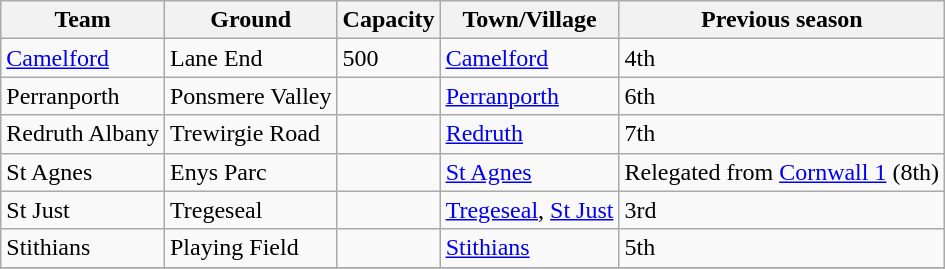<table class="wikitable sortable">
<tr>
<th>Team</th>
<th>Ground</th>
<th>Capacity</th>
<th>Town/Village</th>
<th>Previous season</th>
</tr>
<tr>
<td><a href='#'>Camelford</a></td>
<td>Lane End</td>
<td>500</td>
<td><a href='#'>Camelford</a></td>
<td>4th</td>
</tr>
<tr>
<td>Perranporth</td>
<td>Ponsmere Valley</td>
<td></td>
<td><a href='#'>Perranporth</a></td>
<td>6th</td>
</tr>
<tr>
<td>Redruth Albany</td>
<td>Trewirgie Road</td>
<td></td>
<td><a href='#'>Redruth</a></td>
<td>7th</td>
</tr>
<tr>
<td>St Agnes</td>
<td>Enys Parc</td>
<td></td>
<td><a href='#'>St Agnes</a></td>
<td>Relegated from <a href='#'>Cornwall 1</a> (8th)</td>
</tr>
<tr>
<td>St Just</td>
<td>Tregeseal</td>
<td></td>
<td><a href='#'>Tregeseal</a>, <a href='#'>St Just</a></td>
<td>3rd</td>
</tr>
<tr>
<td>Stithians</td>
<td>Playing Field</td>
<td></td>
<td><a href='#'>Stithians</a></td>
<td>5th</td>
</tr>
<tr>
</tr>
</table>
